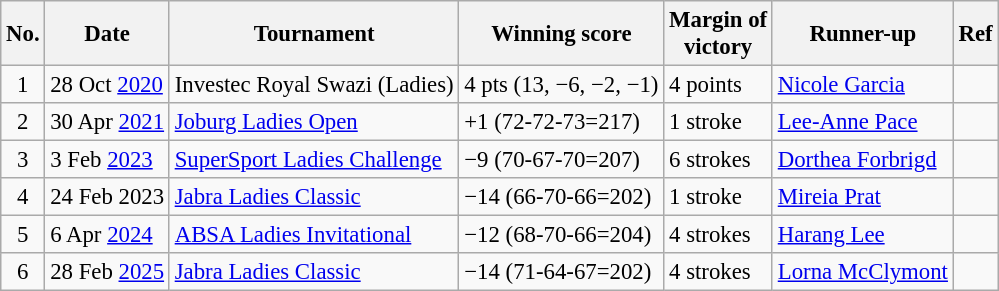<table class="wikitable" style="font-size:95%;">
<tr>
<th>No.</th>
<th>Date</th>
<th>Tournament</th>
<th>Winning score</th>
<th>Margin of<br>victory</th>
<th>Runner-up</th>
<th>Ref</th>
</tr>
<tr>
<td align=center>1</td>
<td>28 Oct <a href='#'>2020</a></td>
<td>Investec Royal Swazi (Ladies)</td>
<td>4 pts (13, −6, −2, −1)</td>
<td>4 points</td>
<td> <a href='#'>Nicole Garcia</a></td>
<td></td>
</tr>
<tr>
<td align=center>2</td>
<td>30 Apr <a href='#'>2021</a></td>
<td><a href='#'>Joburg Ladies Open</a></td>
<td>+1 (72-72-73=217)</td>
<td>1 stroke</td>
<td> <a href='#'>Lee-Anne Pace</a></td>
<td></td>
</tr>
<tr>
<td align=center>3</td>
<td>3 Feb <a href='#'>2023</a></td>
<td><a href='#'>SuperSport Ladies Challenge</a></td>
<td>−9 (70-67-70=207)</td>
<td>6 strokes</td>
<td> <a href='#'>Dorthea Forbrigd</a></td>
<td></td>
</tr>
<tr>
<td align=center>4</td>
<td>24 Feb 2023</td>
<td><a href='#'>Jabra Ladies Classic</a></td>
<td>−14 (66-70-66=202)</td>
<td>1 stroke</td>
<td> <a href='#'>Mireia Prat</a></td>
<td></td>
</tr>
<tr>
<td align=center>5</td>
<td>6 Apr <a href='#'>2024</a></td>
<td><a href='#'>ABSA Ladies Invitational</a></td>
<td>−12 (68-70-66=204)</td>
<td>4 strokes</td>
<td> <a href='#'>Harang Lee</a></td>
<td></td>
</tr>
<tr>
<td align=center>6</td>
<td>28 Feb <a href='#'>2025</a></td>
<td><a href='#'>Jabra Ladies Classic</a></td>
<td>−14 (71-64-67=202)</td>
<td>4 strokes</td>
<td> <a href='#'>Lorna McClymont</a></td>
<td></td>
</tr>
</table>
